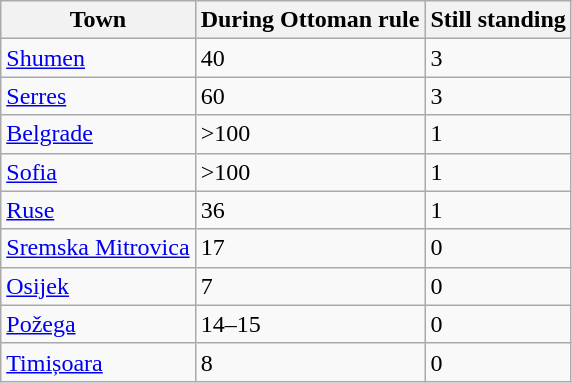<table class="wikitable">
<tr>
<th>Town</th>
<th>During Ottoman rule</th>
<th>Still standing</th>
</tr>
<tr>
<td><a href='#'>Shumen</a></td>
<td>40</td>
<td>3</td>
</tr>
<tr>
<td><a href='#'>Serres</a></td>
<td>60</td>
<td>3</td>
</tr>
<tr>
<td><a href='#'>Belgrade</a></td>
<td>>100</td>
<td>1</td>
</tr>
<tr>
<td><a href='#'>Sofia</a></td>
<td>>100</td>
<td>1</td>
</tr>
<tr>
<td><a href='#'>Ruse</a></td>
<td>36</td>
<td>1</td>
</tr>
<tr>
<td><a href='#'>Sremska Mitrovica</a></td>
<td>17</td>
<td>0</td>
</tr>
<tr>
<td><a href='#'>Osijek</a></td>
<td>7</td>
<td>0</td>
</tr>
<tr>
<td><a href='#'>Požega</a></td>
<td>14–15</td>
<td>0</td>
</tr>
<tr>
<td><a href='#'>Timișoara</a></td>
<td>8</td>
<td>0</td>
</tr>
</table>
